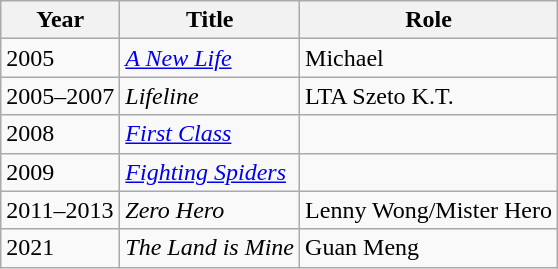<table class="wikitable">
<tr>
<th>Year</th>
<th>Title</th>
<th>Role</th>
</tr>
<tr>
<td>2005</td>
<td><em><a href='#'>A New Life</a></em></td>
<td>Michael</td>
</tr>
<tr>
<td>2005–2007</td>
<td><em>Lifeline</em></td>
<td>LTA Szeto K.T.</td>
</tr>
<tr>
<td>2008</td>
<td><em><a href='#'>First Class</a></em></td>
<td></td>
</tr>
<tr>
<td>2009</td>
<td><em><a href='#'>Fighting Spiders</a></em></td>
<td></td>
</tr>
<tr>
<td>2011–2013</td>
<td><em>Zero Hero</em></td>
<td>Lenny Wong/Mister Hero</td>
</tr>
<tr>
<td>2021</td>
<td><em>The Land is Mine</em></td>
<td>Guan Meng</td>
</tr>
</table>
